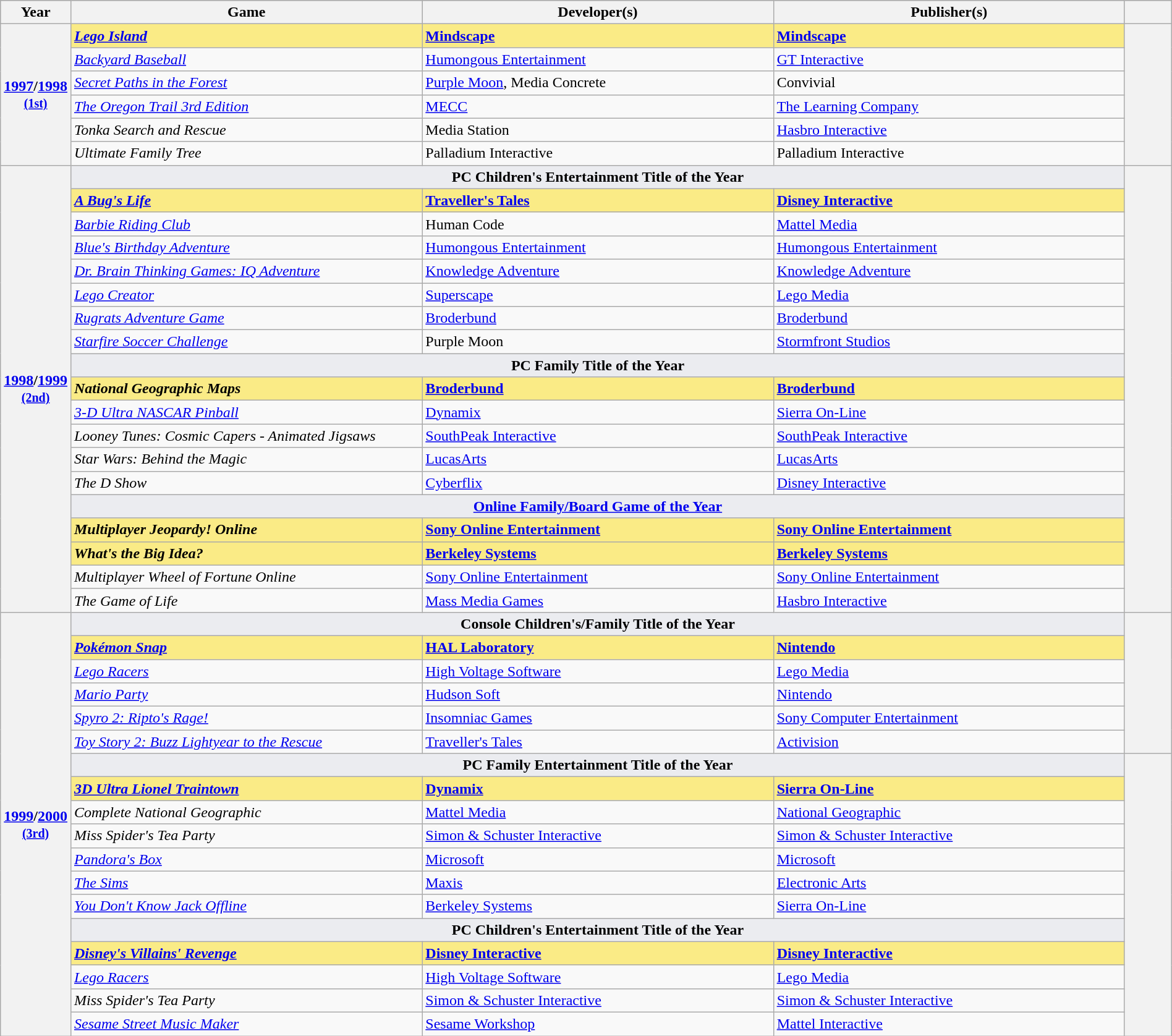<table class="wikitable sortable" rowspan=2 style="width:100%">
<tr style="background:#bebebe;">
<th scope="col" style="width:6%;">Year</th>
<th scope="col" style="width:30%;">Game</th>
<th scope="col" style="width:30%;">Developer(s)</th>
<th scope="col" style="width:30%;">Publisher(s)</th>
<th scope="col" style="width:4%;" class="unsortable"></th>
</tr>
<tr>
<th scope="row" rowspan="6" style="text-align:center"><a href='#'>1997</a>/<a href='#'>1998</a> <br><small><a href='#'>(1st)</a> </small></th>
<td style="background:#FAEB86"><strong><em><a href='#'>Lego Island</a></em></strong></td>
<td style="background:#FAEB86"><strong><a href='#'>Mindscape</a></strong></td>
<td style="background:#FAEB86"><strong><a href='#'>Mindscape</a></strong></td>
<th scope="row" rowspan="6" style="text-align;center;"></th>
</tr>
<tr>
<td><em><a href='#'>Backyard Baseball</a></em></td>
<td><a href='#'>Humongous Entertainment</a></td>
<td><a href='#'>GT Interactive</a></td>
</tr>
<tr>
<td><em><a href='#'>Secret Paths in the Forest</a></em></td>
<td><a href='#'>Purple Moon</a>, Media Concrete</td>
<td>Convivial</td>
</tr>
<tr>
<td><em><a href='#'>The Oregon Trail 3rd Edition</a></em></td>
<td><a href='#'>MECC</a></td>
<td><a href='#'>The Learning Company</a></td>
</tr>
<tr>
<td><em>Tonka Search and Rescue</em></td>
<td>Media Station</td>
<td><a href='#'>Hasbro Interactive</a></td>
</tr>
<tr>
<td><em>Ultimate Family Tree</em></td>
<td>Palladium Interactive</td>
<td>Palladium Interactive</td>
</tr>
<tr>
<th scope="row" rowspan="19" style="text-align:center"><a href='#'>1998</a>/<a href='#'>1999</a> <br><small><a href='#'>(2nd)</a> </small></th>
<td colspan=3 style="text-align:center; background:#EBECF0"><strong>PC Children's Entertainment Title of the Year</strong></td>
<th scope="row" rowspan="19" style="text-align;center;"></th>
</tr>
<tr>
<td style="background:#FAEB86"><strong><em><a href='#'>A Bug's Life</a></em></strong></td>
<td style="background:#FAEB86"><strong><a href='#'>Traveller's Tales</a></strong></td>
<td style="background:#FAEB86"><strong><a href='#'>Disney Interactive</a></strong></td>
</tr>
<tr>
<td><em><a href='#'>Barbie Riding Club</a></em></td>
<td>Human Code</td>
<td><a href='#'>Mattel Media</a></td>
</tr>
<tr>
<td><em><a href='#'>Blue's Birthday Adventure</a></em></td>
<td><a href='#'>Humongous Entertainment</a></td>
<td><a href='#'>Humongous Entertainment</a></td>
</tr>
<tr>
<td><em><a href='#'>Dr. Brain Thinking Games: IQ Adventure</a></em></td>
<td><a href='#'>Knowledge Adventure</a></td>
<td><a href='#'>Knowledge Adventure</a></td>
</tr>
<tr>
<td><em><a href='#'>Lego Creator</a></em></td>
<td><a href='#'>Superscape</a></td>
<td><a href='#'>Lego Media</a></td>
</tr>
<tr>
<td><em><a href='#'>Rugrats Adventure Game</a></em></td>
<td><a href='#'>Broderbund</a></td>
<td><a href='#'>Broderbund</a></td>
</tr>
<tr>
<td><em><a href='#'>Starfire Soccer Challenge</a></em></td>
<td>Purple Moon</td>
<td><a href='#'>Stormfront Studios</a></td>
</tr>
<tr>
<td colspan=3 style="text-align:center; background:#EBECF0"><strong>PC Family Title of the Year</strong></td>
</tr>
<tr>
<td style="background:#FAEB86"><strong><em>National Geographic Maps</em></strong></td>
<td style="background:#FAEB86"><strong><a href='#'>Broderbund</a></strong></td>
<td style="background:#FAEB86"><strong><a href='#'>Broderbund</a></strong></td>
</tr>
<tr>
<td><em><a href='#'>3-D Ultra NASCAR Pinball</a></em></td>
<td><a href='#'>Dynamix</a></td>
<td><a href='#'>Sierra On-Line</a></td>
</tr>
<tr>
<td><em>Looney Tunes: Cosmic Capers - Animated Jigsaws</em></td>
<td><a href='#'>SouthPeak Interactive</a></td>
<td><a href='#'>SouthPeak Interactive</a></td>
</tr>
<tr>
<td><em>Star Wars: Behind the Magic</em></td>
<td><a href='#'>LucasArts</a></td>
<td><a href='#'>LucasArts</a></td>
</tr>
<tr>
<td><em>The D Show</em></td>
<td><a href='#'>Cyberflix</a></td>
<td><a href='#'>Disney Interactive</a></td>
</tr>
<tr>
<td colspan=3 style="text-align:center; background:#EBECF0"><strong><a href='#'>Online Family/Board Game of the Year</a></strong></td>
</tr>
<tr>
<td style="background:#FAEB86"><strong><em>Multiplayer Jeopardy! Online</em></strong></td>
<td style="background:#FAEB86"><strong><a href='#'>Sony Online Entertainment</a></strong></td>
<td style="background:#FAEB86"><strong><a href='#'>Sony Online Entertainment</a></strong></td>
</tr>
<tr>
<td style="background:#FAEB86"><strong><em>What's the Big Idea?</em></strong></td>
<td style="background:#FAEB86"><strong><a href='#'>Berkeley Systems</a></strong></td>
<td style="background:#FAEB86"><strong><a href='#'>Berkeley Systems</a></strong></td>
</tr>
<tr>
<td><em>Multiplayer Wheel of Fortune Online</em></td>
<td><a href='#'>Sony Online Entertainment</a></td>
<td><a href='#'>Sony Online Entertainment</a></td>
</tr>
<tr>
<td><em>The Game of Life</em></td>
<td><a href='#'>Mass Media Games</a></td>
<td><a href='#'>Hasbro Interactive</a></td>
</tr>
<tr>
<th scope="row" rowspan="18" style="text-align:center"><a href='#'>1999</a>/<a href='#'>2000</a> <br><small><a href='#'>(3rd)</a> </small></th>
<td colspan=3 style="text-align:center; background:#EBECF0"><strong>Console Children's/Family Title of the Year</strong></td>
<th scope="row" rowspan="6" style="text-align;center;"></th>
</tr>
<tr>
<td style="background:#FAEB86"><strong><em><a href='#'>Pokémon Snap</a></em></strong></td>
<td style="background:#FAEB86"><strong><a href='#'>HAL Laboratory</a></strong></td>
<td style="background:#FAEB86"><strong><a href='#'>Nintendo</a></strong></td>
</tr>
<tr>
<td><em><a href='#'>Lego Racers</a></em></td>
<td><a href='#'>High Voltage Software</a></td>
<td><a href='#'>Lego Media</a></td>
</tr>
<tr>
<td><em><a href='#'>Mario Party</a></em></td>
<td><a href='#'>Hudson Soft</a></td>
<td><a href='#'>Nintendo</a></td>
</tr>
<tr>
<td><em><a href='#'>Spyro 2: Ripto's Rage!</a></em></td>
<td><a href='#'>Insomniac Games</a></td>
<td><a href='#'>Sony Computer Entertainment</a></td>
</tr>
<tr>
<td><em><a href='#'>Toy Story 2: Buzz Lightyear to the Rescue</a></em></td>
<td><a href='#'>Traveller's Tales</a></td>
<td><a href='#'>Activision</a></td>
</tr>
<tr>
<td colspan=3 style="text-align:center; background:#EBECF0"><strong>PC Family Entertainment Title of the Year</strong></td>
<th scope="row" rowspan="12" style="text-align;center;"></th>
</tr>
<tr>
<td style="background:#FAEB86"><strong><em><a href='#'>3D Ultra Lionel Traintown</a></em></strong></td>
<td style="background:#FAEB86"><strong><a href='#'>Dynamix</a></strong></td>
<td style="background:#FAEB86"><strong><a href='#'>Sierra On-Line</a></strong></td>
</tr>
<tr>
<td><em>Complete National Geographic</em></td>
<td><a href='#'>Mattel Media</a></td>
<td><a href='#'>National Geographic</a></td>
</tr>
<tr>
<td><em>Miss Spider's Tea Party</em></td>
<td><a href='#'>Simon & Schuster Interactive</a></td>
<td><a href='#'>Simon & Schuster Interactive</a></td>
</tr>
<tr>
<td><em><a href='#'>Pandora's Box</a></em></td>
<td><a href='#'>Microsoft</a></td>
<td><a href='#'>Microsoft</a></td>
</tr>
<tr>
<td><em><a href='#'>The Sims</a></em></td>
<td><a href='#'>Maxis</a></td>
<td><a href='#'>Electronic Arts</a></td>
</tr>
<tr>
<td><em><a href='#'>You Don't Know Jack Offline</a></em></td>
<td><a href='#'>Berkeley Systems</a></td>
<td><a href='#'>Sierra On-Line</a></td>
</tr>
<tr>
<td colspan=3 style="text-align:center; background:#EBECF0"><strong>PC Children's Entertainment Title of the Year</strong></td>
</tr>
<tr>
<td style="background:#FAEB86"><strong><em><a href='#'>Disney's Villains' Revenge</a></em></strong></td>
<td style="background:#FAEB86"><strong><a href='#'>Disney Interactive</a></strong></td>
<td style="background:#FAEB86"><strong><a href='#'>Disney Interactive</a></strong></td>
</tr>
<tr>
<td><em><a href='#'>Lego Racers</a></em></td>
<td><a href='#'>High Voltage Software</a></td>
<td><a href='#'>Lego Media</a></td>
</tr>
<tr>
<td><em>Miss Spider's Tea Party</em></td>
<td><a href='#'>Simon & Schuster Interactive</a></td>
<td><a href='#'>Simon & Schuster Interactive</a></td>
</tr>
<tr>
<td><em><a href='#'>Sesame Street Music Maker</a></em></td>
<td><a href='#'>Sesame Workshop</a></td>
<td><a href='#'>Mattel Interactive</a></td>
</tr>
</table>
